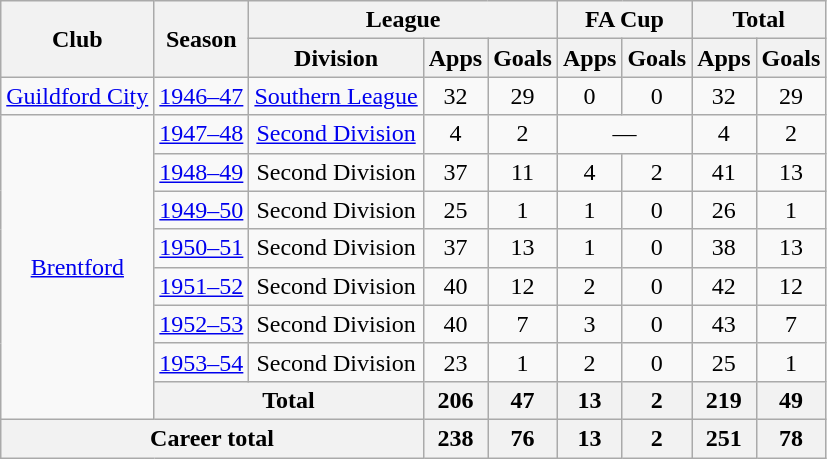<table class="wikitable" style="text-align: center;">
<tr>
<th rowspan="2">Club</th>
<th rowspan="2">Season</th>
<th colspan="3">League</th>
<th colspan="2">FA Cup</th>
<th colspan="2">Total</th>
</tr>
<tr>
<th>Division</th>
<th>Apps</th>
<th>Goals</th>
<th>Apps</th>
<th>Goals</th>
<th>Apps</th>
<th>Goals</th>
</tr>
<tr>
<td><a href='#'>Guildford City</a></td>
<td><a href='#'>1946–47</a></td>
<td><a href='#'>Southern League</a></td>
<td>32</td>
<td>29</td>
<td>0</td>
<td>0</td>
<td>32</td>
<td>29</td>
</tr>
<tr>
<td rowspan="8"><a href='#'>Brentford</a></td>
<td><a href='#'>1947–48</a></td>
<td><a href='#'>Second Division</a></td>
<td>4</td>
<td>2</td>
<td colspan="2">—</td>
<td>4</td>
<td>2</td>
</tr>
<tr>
<td><a href='#'>1948–49</a></td>
<td>Second Division</td>
<td>37</td>
<td>11</td>
<td>4</td>
<td>2</td>
<td>41</td>
<td>13</td>
</tr>
<tr>
<td><a href='#'>1949–50</a></td>
<td>Second Division</td>
<td>25</td>
<td>1</td>
<td>1</td>
<td>0</td>
<td>26</td>
<td>1</td>
</tr>
<tr>
<td><a href='#'>1950–51</a></td>
<td>Second Division</td>
<td>37</td>
<td>13</td>
<td>1</td>
<td>0</td>
<td>38</td>
<td>13</td>
</tr>
<tr>
<td><a href='#'>1951–52</a></td>
<td>Second Division</td>
<td>40</td>
<td>12</td>
<td>2</td>
<td>0</td>
<td>42</td>
<td>12</td>
</tr>
<tr>
<td><a href='#'>1952–53</a></td>
<td>Second Division</td>
<td>40</td>
<td>7</td>
<td>3</td>
<td>0</td>
<td>43</td>
<td>7</td>
</tr>
<tr>
<td><a href='#'>1953–54</a></td>
<td>Second Division</td>
<td>23</td>
<td>1</td>
<td>2</td>
<td>0</td>
<td>25</td>
<td>1</td>
</tr>
<tr>
<th colspan="2">Total</th>
<th>206</th>
<th>47</th>
<th>13</th>
<th>2</th>
<th>219</th>
<th>49</th>
</tr>
<tr>
<th colspan="3">Career total</th>
<th>238</th>
<th>76</th>
<th>13</th>
<th>2</th>
<th>251</th>
<th>78</th>
</tr>
</table>
